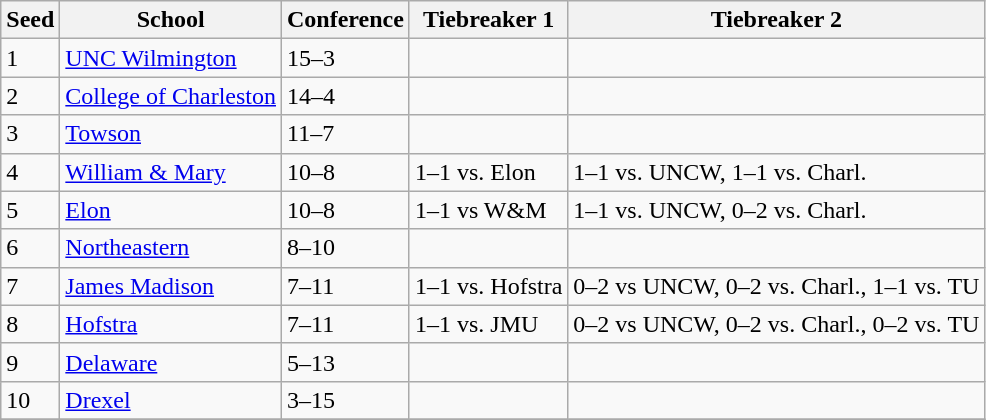<table class="wikitable">
<tr>
<th>Seed</th>
<th>School</th>
<th>Conference</th>
<th>Tiebreaker 1</th>
<th>Tiebreaker 2</th>
</tr>
<tr>
<td>1</td>
<td><a href='#'>UNC Wilmington</a></td>
<td>15–3</td>
<td></td>
<td></td>
</tr>
<tr>
<td>2</td>
<td><a href='#'>College of Charleston</a></td>
<td>14–4</td>
<td></td>
<td></td>
</tr>
<tr>
<td>3</td>
<td><a href='#'>Towson</a></td>
<td>11–7</td>
<td></td>
<td></td>
</tr>
<tr>
<td>4</td>
<td><a href='#'>William & Mary</a></td>
<td>10–8</td>
<td>1–1 vs. Elon</td>
<td>1–1 vs. UNCW, 1–1 vs. Charl.</td>
</tr>
<tr>
<td>5</td>
<td><a href='#'>Elon</a></td>
<td>10–8</td>
<td>1–1 vs W&M</td>
<td>1–1 vs. UNCW, 0–2 vs. Charl.</td>
</tr>
<tr>
<td>6</td>
<td><a href='#'>Northeastern</a></td>
<td>8–10</td>
<td></td>
<td></td>
</tr>
<tr>
<td>7</td>
<td><a href='#'>James Madison</a></td>
<td>7–11</td>
<td>1–1 vs. Hofstra</td>
<td>0–2 vs UNCW, 0–2 vs. Charl., 1–1 vs. TU</td>
</tr>
<tr>
<td>8</td>
<td><a href='#'>Hofstra</a></td>
<td>7–11</td>
<td>1–1 vs. JMU</td>
<td>0–2 vs UNCW, 0–2 vs. Charl., 0–2 vs. TU</td>
</tr>
<tr>
<td>9</td>
<td><a href='#'>Delaware</a></td>
<td>5–13</td>
<td></td>
<td></td>
</tr>
<tr>
<td>10</td>
<td><a href='#'>Drexel</a></td>
<td>3–15</td>
<td></td>
<td></td>
</tr>
<tr>
</tr>
</table>
